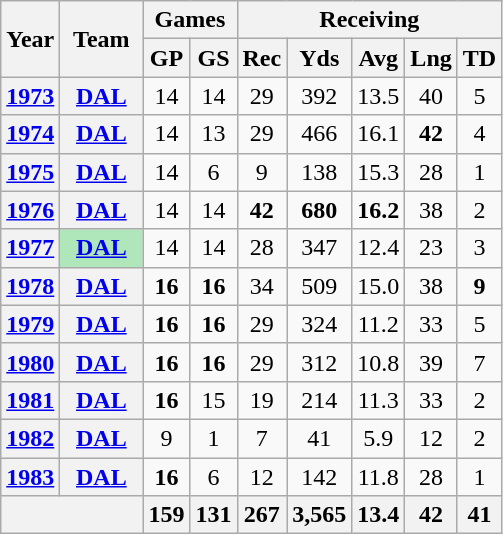<table class="wikitable" style="text-align:center">
<tr>
<th rowspan="2">Year</th>
<th rowspan="2">Team</th>
<th colspan="2">Games</th>
<th colspan="5">Receiving</th>
</tr>
<tr>
<th>GP</th>
<th>GS</th>
<th>Rec</th>
<th>Yds</th>
<th>Avg</th>
<th>Lng</th>
<th>TD</th>
</tr>
<tr>
<th><a href='#'>1973</a></th>
<th><a href='#'>DAL</a></th>
<td>14</td>
<td>14</td>
<td>29</td>
<td>392</td>
<td>13.5</td>
<td>40</td>
<td>5</td>
</tr>
<tr>
<th><a href='#'>1974</a></th>
<th><a href='#'>DAL</a></th>
<td>14</td>
<td>13</td>
<td>29</td>
<td>466</td>
<td>16.1</td>
<td><strong>42</strong></td>
<td>4</td>
</tr>
<tr>
<th><a href='#'>1975</a></th>
<th><a href='#'>DAL</a></th>
<td>14</td>
<td>6</td>
<td>9</td>
<td>138</td>
<td>15.3</td>
<td>28</td>
<td>1</td>
</tr>
<tr>
<th><a href='#'>1976</a></th>
<th><a href='#'>DAL</a></th>
<td>14</td>
<td>14</td>
<td><strong>42</strong></td>
<td><strong>680</strong></td>
<td><strong>16.2</strong></td>
<td>38</td>
<td>2</td>
</tr>
<tr>
<th><a href='#'>1977</a></th>
<th style="background:#afe6ba; width:3em;"><a href='#'>DAL</a></th>
<td>14</td>
<td>14</td>
<td>28</td>
<td>347</td>
<td>12.4</td>
<td>23</td>
<td>3</td>
</tr>
<tr>
<th><a href='#'>1978</a></th>
<th><a href='#'>DAL</a></th>
<td><strong>16</strong></td>
<td><strong>16</strong></td>
<td>34</td>
<td>509</td>
<td>15.0</td>
<td>38</td>
<td><strong>9</strong></td>
</tr>
<tr>
<th><a href='#'>1979</a></th>
<th><a href='#'>DAL</a></th>
<td><strong>16</strong></td>
<td><strong>16</strong></td>
<td>29</td>
<td>324</td>
<td>11.2</td>
<td>33</td>
<td>5</td>
</tr>
<tr>
<th><a href='#'>1980</a></th>
<th><a href='#'>DAL</a></th>
<td><strong>16</strong></td>
<td><strong>16</strong></td>
<td>29</td>
<td>312</td>
<td>10.8</td>
<td>39</td>
<td>7</td>
</tr>
<tr>
<th><a href='#'>1981</a></th>
<th><a href='#'>DAL</a></th>
<td><strong>16</strong></td>
<td>15</td>
<td>19</td>
<td>214</td>
<td>11.3</td>
<td>33</td>
<td>2</td>
</tr>
<tr>
<th><a href='#'>1982</a></th>
<th><a href='#'>DAL</a></th>
<td>9</td>
<td>1</td>
<td>7</td>
<td>41</td>
<td>5.9</td>
<td>12</td>
<td>2</td>
</tr>
<tr>
<th><a href='#'>1983</a></th>
<th><a href='#'>DAL</a></th>
<td><strong>16</strong></td>
<td>6</td>
<td>12</td>
<td>142</td>
<td>11.8</td>
<td>28</td>
<td>1</td>
</tr>
<tr>
<th colspan="2"></th>
<th>159</th>
<th>131</th>
<th>267</th>
<th>3,565</th>
<th>13.4</th>
<th>42</th>
<th>41</th>
</tr>
</table>
